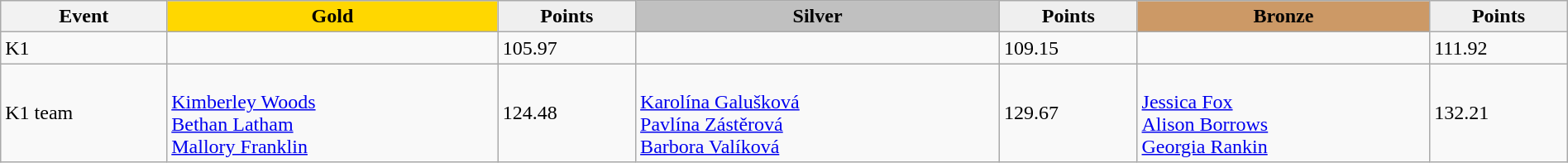<table class="wikitable" width=100%>
<tr>
<th>Event</th>
<td align=center bgcolor="gold"><strong>Gold</strong></td>
<td align=center bgcolor="EFEFEF"><strong>Points</strong></td>
<td align=center bgcolor="silver"><strong>Silver</strong></td>
<td align=center bgcolor="EFEFEF"><strong>Points</strong></td>
<td align=center bgcolor="CC9966"><strong>Bronze</strong></td>
<td align=center bgcolor="EFEFEF"><strong>Points</strong></td>
</tr>
<tr>
<td>K1</td>
<td></td>
<td>105.97</td>
<td></td>
<td>109.15</td>
<td></td>
<td>111.92</td>
</tr>
<tr>
<td>K1 team</td>
<td><br><a href='#'>Kimberley Woods</a><br><a href='#'>Bethan Latham</a><br><a href='#'>Mallory Franklin</a></td>
<td>124.48</td>
<td><br><a href='#'>Karolína Galušková</a><br><a href='#'>Pavlína Zástěrová</a><br><a href='#'>Barbora Valíková</a></td>
<td>129.67</td>
<td><br><a href='#'>Jessica Fox</a><br><a href='#'>Alison Borrows</a><br><a href='#'>Georgia Rankin</a></td>
<td>132.21</td>
</tr>
</table>
